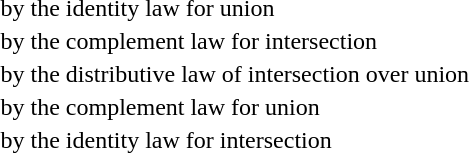<table>
<tr>
<td></td>
<td></td>
<td>by the identity law for union</td>
</tr>
<tr>
<td></td>
<td></td>
<td>by the complement law for intersection</td>
</tr>
<tr>
<td></td>
<td></td>
<td>by the distributive law of intersection over union</td>
</tr>
<tr>
<td></td>
<td></td>
<td>by the complement law for union</td>
</tr>
<tr>
<td></td>
<td></td>
<td>by the identity law for intersection</td>
</tr>
<tr>
</tr>
</table>
